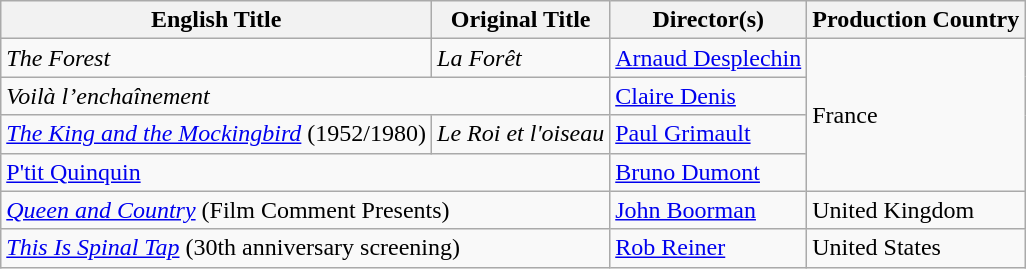<table class="wikitable">
<tr>
<th>English Title</th>
<th>Original Title</th>
<th>Director(s)</th>
<th>Production Country</th>
</tr>
<tr>
<td><em>The Forest</em></td>
<td><em>La Forêt</em></td>
<td><a href='#'>Arnaud Desplechin</a></td>
<td rowspan="4">France</td>
</tr>
<tr>
<td colspan="2"><em>Voilà l’enchaînement</em></td>
<td><a href='#'>Claire Denis</a></td>
</tr>
<tr>
<td><em><a href='#'>The King and the Mockingbird</a></em>  (1952/1980)</td>
<td><em>Le Roi et l'oiseau</em></td>
<td><a href='#'>Paul Grimault</a></td>
</tr>
<tr>
<td colspan="2"><a href='#'>P'tit Quinquin</a></td>
<td><a href='#'>Bruno Dumont</a></td>
</tr>
<tr>
<td colspan="2"><a href='#'><em>Queen and Country</em></a> (Film Comment Presents)</td>
<td><a href='#'>John Boorman</a></td>
<td>United Kingdom</td>
</tr>
<tr>
<td colspan="2"><em><a href='#'>This Is Spinal Tap</a></em> (30th anniversary screening)</td>
<td><a href='#'>Rob Reiner</a></td>
<td>United States</td>
</tr>
</table>
